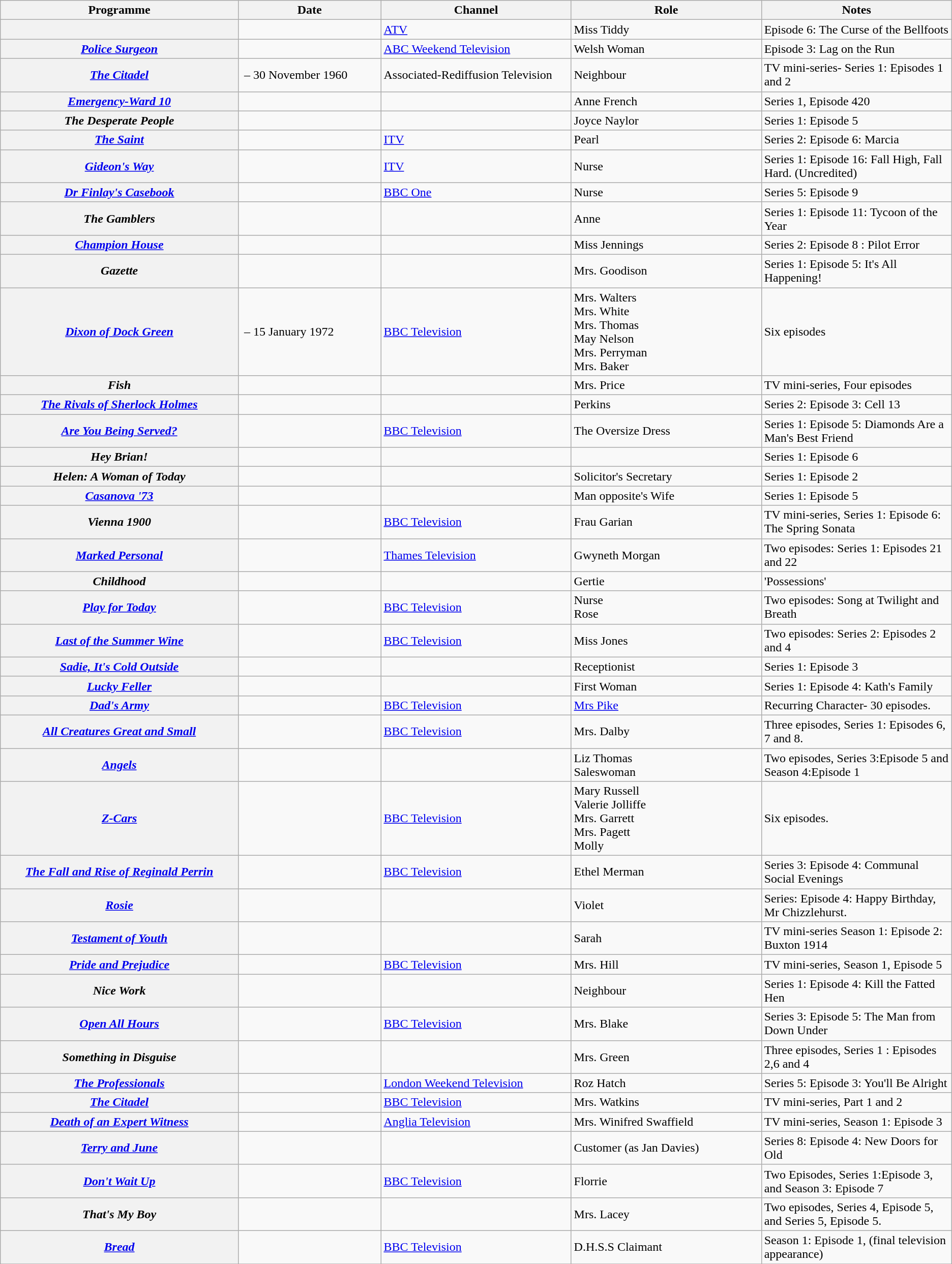<table class="wikitable plainrowheaders sortable" style= "margin-right= 0;">
<tr>
<th scope="col" style="width: 25%;">Programme<br></th>
<th scope="col" style="width: 15%;">Date</th>
<th scope="col" style="width: 20%;">Channel</th>
<th scope="col" style="width: 20%;">Role</th>
<th scope="col" style="width: 20%;" class="unsortable">Notes</th>
</tr>
<tr>
<th scope="row"></th>
<td></td>
<td><a href='#'>ATV</a></td>
<td>Miss Tiddy</td>
<td>Episode 6: The Curse of the Bellfoots</td>
</tr>
<tr>
<th scope="row"><em><a href='#'>Police Surgeon</a></em></th>
<td></td>
<td><a href='#'>ABC Weekend Television</a></td>
<td>Welsh Woman</td>
<td>Episode 3: Lag on the Run</td>
</tr>
<tr>
<th scope="row"><em><a href='#'>The Citadel</a></em></th>
<td> – 30 November 1960</td>
<td>Associated-Rediffusion Television</td>
<td>Neighbour</td>
<td>TV mini-series- Series 1: Episodes 1 and 2</td>
</tr>
<tr>
<th scope="row"><em><a href='#'>Emergency-Ward 10</a></em></th>
<td></td>
<td></td>
<td>Anne French</td>
<td>Series 1, Episode 420</td>
</tr>
<tr>
<th scope="row"><em>The Desperate People</em></th>
<td></td>
<td></td>
<td>Joyce Naylor</td>
<td>Series 1: Episode 5</td>
</tr>
<tr>
<th scope="row"><em><a href='#'>The Saint</a></em></th>
<td></td>
<td><a href='#'>ITV</a></td>
<td>Pearl</td>
<td>Series 2: Episode 6: Marcia</td>
</tr>
<tr>
<th scope="row"><em><a href='#'>Gideon's Way</a></em></th>
<td></td>
<td><a href='#'>ITV</a></td>
<td>Nurse</td>
<td>Series 1: Episode 16: Fall High, Fall Hard. (Uncredited)</td>
</tr>
<tr>
<th scope="row"><em><a href='#'>Dr Finlay's Casebook</a></em></th>
<td></td>
<td><a href='#'>BBC One</a></td>
<td>Nurse</td>
<td>Series 5: Episode 9</td>
</tr>
<tr>
<th scope="row"><em>The Gamblers</em></th>
<td></td>
<td></td>
<td>Anne</td>
<td>Series 1: Episode 11: Tycoon of the Year</td>
</tr>
<tr>
<th scope="row"><em><a href='#'>Champion House</a></em></th>
<td></td>
<td></td>
<td>Miss Jennings</td>
<td>Series 2: Episode 8  : Pilot Error</td>
</tr>
<tr>
<th scope="row"><em>Gazette</em></th>
<td></td>
<td></td>
<td>Mrs. Goodison</td>
<td>Series 1: Episode 5: It's All Happening!</td>
</tr>
<tr>
<th scope="row"><em><a href='#'>Dixon of Dock Green</a></em></th>
<td> – 15 January 1972</td>
<td><a href='#'>BBC Television</a></td>
<td>Mrs. Walters<br>Mrs. White<br>Mrs. Thomas<br>May Nelson<br>Mrs. Perryman<br>Mrs. Baker</td>
<td>Six episodes</td>
</tr>
<tr>
<th scope="row"><em> Fish</em></th>
<td> </td>
<td></td>
<td>Mrs. Price</td>
<td>TV mini-series, Four episodes</td>
</tr>
<tr>
<th scope="row"><em><a href='#'>The Rivals of Sherlock Holmes</a></em></th>
<td></td>
<td></td>
<td>Perkins</td>
<td>Series 2: Episode 3: Cell 13</td>
</tr>
<tr>
<th scope="row"><em><a href='#'>Are You Being Served?</a></em></th>
<td></td>
<td><a href='#'>BBC Television</a></td>
<td>The Oversize Dress</td>
<td>Series 1: Episode 5: Diamonds Are a Man's Best Friend</td>
</tr>
<tr>
<th scope="row"><em>Hey Brian!</em></th>
<td></td>
<td></td>
<td></td>
<td>Series 1: Episode 6</td>
</tr>
<tr>
<th scope="row"><em>Helen: A Woman of Today</em></th>
<td></td>
<td></td>
<td>Solicitor's Secretary</td>
<td>Series 1: Episode 2</td>
</tr>
<tr>
<th scope="row"><em><a href='#'>Casanova '73</a></em></th>
<td></td>
<td></td>
<td>Man opposite's Wife</td>
<td>Series 1: Episode 5</td>
</tr>
<tr>
<th scope="row"><em>Vienna 1900</em></th>
<td></td>
<td><a href='#'>BBC Television</a></td>
<td>Frau Garian</td>
<td>TV mini-series, Series 1: Episode 6: The Spring Sonata</td>
</tr>
<tr>
<th scope="row"><em><a href='#'>Marked Personal</a></em></th>
<td> </td>
<td><a href='#'>Thames Television</a></td>
<td>Gwyneth Morgan</td>
<td>Two episodes: Series 1: Episodes 21 and 22</td>
</tr>
<tr>
<th scope="row"><em>Childhood</em></th>
<td></td>
<td></td>
<td>Gertie</td>
<td>'Possessions'</td>
</tr>
<tr>
<th scope="row"><em><a href='#'>Play for Today</a></em></th>
<td> </td>
<td><a href='#'>BBC Television</a></td>
<td>Nurse<br>Rose</td>
<td>Two episodes: Song at Twilight and Breath</td>
</tr>
<tr>
<th scope="row"><em><a href='#'>Last of the Summer Wine</a></em></th>
<td> </td>
<td><a href='#'>BBC Television</a></td>
<td>Miss Jones</td>
<td>Two episodes: Series 2: Episodes 2 and 4</td>
</tr>
<tr>
<th scope="row"><em><a href='#'>Sadie, It's Cold Outside</a></em></th>
<td></td>
<td></td>
<td>Receptionist</td>
<td>Series 1: Episode 3</td>
</tr>
<tr>
<th scope="row"><em><a href='#'>Lucky Feller</a></em></th>
<td></td>
<td></td>
<td>First Woman</td>
<td>Series 1: Episode 4: Kath's Family</td>
</tr>
<tr>
<th scope="row"><em><a href='#'>Dad's Army</a></em></th>
<td> </td>
<td><a href='#'>BBC Television</a></td>
<td><a href='#'>Mrs Pike</a></td>
<td>Recurring Character- 30 episodes.</td>
</tr>
<tr>
<th scope="row"><em><a href='#'>All Creatures Great and Small</a></em></th>
<td> </td>
<td><a href='#'>BBC Television</a></td>
<td>Mrs. Dalby</td>
<td>Three episodes, Series 1: Episodes 6, 7 and 8.</td>
</tr>
<tr>
<th scope="row"><em><a href='#'>Angels</a></em></th>
<td> </td>
<td></td>
<td>Liz Thomas<br>Saleswoman</td>
<td>Two episodes, Series 3:Episode 5 and Season 4:Episode 1</td>
</tr>
<tr>
<th scope="row"><em><a href='#'>Z-Cars</a></em></th>
<td> </td>
<td><a href='#'>BBC Television</a></td>
<td>Mary Russell<br>Valerie Jolliffe<br>Mrs. Garrett<br>Mrs. Pagett<br>Molly</td>
<td>Six episodes.</td>
</tr>
<tr>
<th scope="row"><em><a href='#'>The Fall and Rise of Reginald Perrin</a></em></th>
<td></td>
<td><a href='#'>BBC Television</a></td>
<td>Ethel Merman</td>
<td>Series 3: Episode 4: Communal Social Evenings</td>
</tr>
<tr>
<th scope="row"><em><a href='#'>Rosie</a></em></th>
<td></td>
<td></td>
<td>Violet</td>
<td>Series: Episode 4: Happy Birthday, Mr Chizzlehurst.</td>
</tr>
<tr>
<th scope="row"><em><a href='#'>Testament of Youth</a></em></th>
<td></td>
<td></td>
<td>Sarah</td>
<td>TV mini-series Season 1: Episode 2: Buxton 1914</td>
</tr>
<tr>
<th scope="row"><em><a href='#'>Pride and Prejudice</a></em></th>
<td></td>
<td><a href='#'>BBC Television</a></td>
<td>Mrs. Hill</td>
<td>TV mini-series, Season 1, Episode 5</td>
</tr>
<tr>
<th scope="row"><em>Nice Work</em></th>
<td></td>
<td></td>
<td>Neighbour</td>
<td>Series 1: Episode 4: Kill the Fatted Hen</td>
</tr>
<tr>
<th scope="row"><em><a href='#'>Open All Hours</a></em></th>
<td></td>
<td><a href='#'>BBC Television</a></td>
<td>Mrs. Blake</td>
<td>Series 3: Episode 5: The Man from Down Under</td>
</tr>
<tr>
<th scope="row"><em>Something in Disguise</em></th>
<td> </td>
<td></td>
<td>Mrs. Green</td>
<td>Three episodes, Series 1  : Episodes 2,6 and 4</td>
</tr>
<tr>
<th scope="row"><em><a href='#'>The Professionals</a></em></th>
<td></td>
<td><a href='#'>London Weekend Television</a></td>
<td>Roz Hatch</td>
<td>Series 5: Episode 3: You'll Be Alright</td>
</tr>
<tr>
<th scope="row"><em><a href='#'>The Citadel</a></em></th>
<td> </td>
<td><a href='#'>BBC Television</a></td>
<td>Mrs. Watkins</td>
<td>TV mini-series, Part 1 and 2</td>
</tr>
<tr>
<th scope="row"><em><a href='#'>Death of an Expert Witness</a></em></th>
<td></td>
<td><a href='#'>Anglia Television</a></td>
<td>Mrs. Winifred Swaffield</td>
<td>TV mini-series, Season 1: Episode 3</td>
</tr>
<tr>
<th scope="row"><em><a href='#'>Terry and June</a></em></th>
<td></td>
<td></td>
<td>Customer (as Jan Davies)</td>
<td>Series 8: Episode 4: New Doors for Old</td>
</tr>
<tr>
<th scope="row"><em><a href='#'>Don't Wait Up</a></em></th>
<td> </td>
<td><a href='#'>BBC Television</a></td>
<td>Florrie</td>
<td>Two Episodes, Series 1:Episode 3, and Season 3: Episode 7</td>
</tr>
<tr>
<th scope="row"><em>That's My Boy</em></th>
<td> </td>
<td></td>
<td>Mrs. Lacey</td>
<td>Two episodes, Series 4, Episode 5, and Series 5, Episode 5.</td>
</tr>
<tr>
<th scope="row"><em><a href='#'>Bread</a></em></th>
<td></td>
<td><a href='#'>BBC Television</a></td>
<td>D.H.S.S Claimant</td>
<td>Season 1: Episode 1, (final television appearance)</td>
</tr>
<tr>
</tr>
</table>
